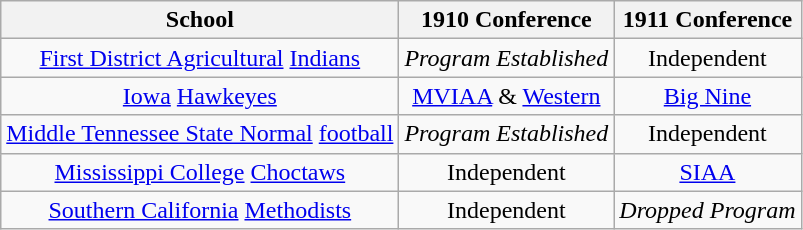<table class="wikitable sortable">
<tr>
<th>School</th>
<th>1910 Conference</th>
<th>1911 Conference</th>
</tr>
<tr style="text-align:center;">
<td><a href='#'>First District Agricultural</a> <a href='#'>Indians</a></td>
<td><em>Program Established</em></td>
<td>Independent</td>
</tr>
<tr style="text-align:center;">
<td><a href='#'>Iowa</a> <a href='#'>Hawkeyes</a></td>
<td><a href='#'>MVIAA</a> & <a href='#'>Western</a></td>
<td><a href='#'>Big Nine</a></td>
</tr>
<tr style="text-align:center;">
<td><a href='#'>Middle Tennessee State Normal</a> <a href='#'>football</a></td>
<td><em>Program Established</em></td>
<td>Independent</td>
</tr>
<tr style="text-align:center;">
<td><a href='#'>Mississippi College</a> <a href='#'>Choctaws</a></td>
<td>Independent</td>
<td><a href='#'>SIAA</a></td>
</tr>
<tr style="text-align:center;">
<td><a href='#'>Southern California</a> <a href='#'>Methodists</a></td>
<td>Independent</td>
<td><em>Dropped Program</em></td>
</tr>
</table>
